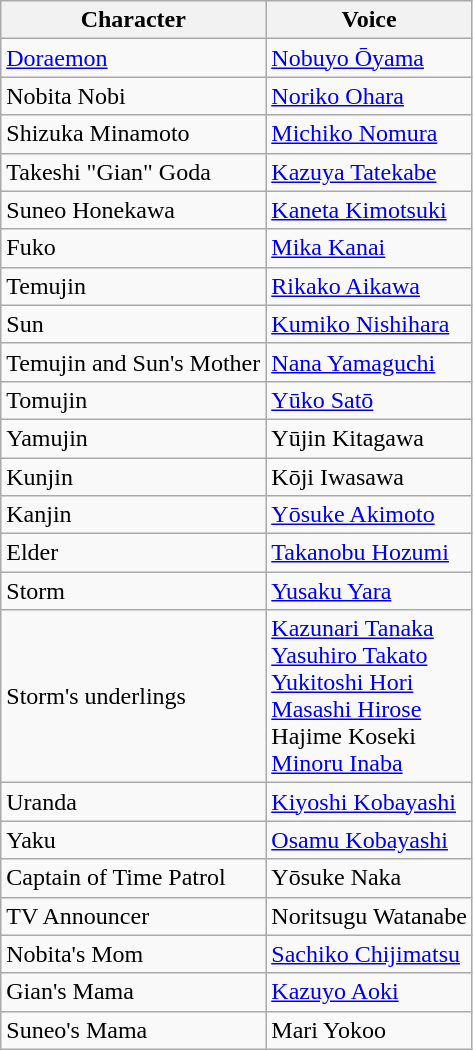<table class="wikitable">
<tr>
<th>Character</th>
<th>Voice</th>
</tr>
<tr>
<td><a href='#'>Doraemon</a></td>
<td><a href='#'>Nobuyo Ōyama</a></td>
</tr>
<tr>
<td>Nobita Nobi</td>
<td><a href='#'>Noriko Ohara</a></td>
</tr>
<tr>
<td>Shizuka Minamoto</td>
<td><a href='#'>Michiko Nomura</a></td>
</tr>
<tr>
<td>Takeshi "Gian" Goda</td>
<td><a href='#'>Kazuya Tatekabe</a></td>
</tr>
<tr>
<td>Suneo Honekawa</td>
<td><a href='#'>Kaneta Kimotsuki</a></td>
</tr>
<tr>
<td>Fuko</td>
<td><a href='#'>Mika Kanai</a></td>
</tr>
<tr>
<td>Temujin</td>
<td><a href='#'>Rikako Aikawa</a></td>
</tr>
<tr>
<td>Sun</td>
<td><a href='#'>Kumiko Nishihara</a></td>
</tr>
<tr>
<td>Temujin and Sun's Mother</td>
<td><a href='#'>Nana Yamaguchi</a></td>
</tr>
<tr>
<td>Tomujin</td>
<td><a href='#'>Yūko Satō</a></td>
</tr>
<tr>
<td>Yamujin</td>
<td>Yūjin Kitagawa</td>
</tr>
<tr>
<td>Kunjin</td>
<td>Kōji Iwasawa</td>
</tr>
<tr>
<td>Kanjin</td>
<td><a href='#'>Yōsuke Akimoto</a></td>
</tr>
<tr>
<td>Elder</td>
<td><a href='#'>Takanobu Hozumi</a></td>
</tr>
<tr>
<td>Storm</td>
<td><a href='#'>Yusaku Yara</a></td>
</tr>
<tr>
<td>Storm's underlings</td>
<td><a href='#'>Kazunari Tanaka</a><br><a href='#'>Yasuhiro Takato</a><br><a href='#'>Yukitoshi Hori</a><br><a href='#'>Masashi Hirose</a><br>Hajime Koseki<br><a href='#'>Minoru Inaba</a></td>
</tr>
<tr>
<td>Uranda</td>
<td><a href='#'>Kiyoshi Kobayashi</a></td>
</tr>
<tr>
<td>Yaku</td>
<td><a href='#'>Osamu Kobayashi</a></td>
</tr>
<tr>
<td>Captain of Time Patrol</td>
<td>Yōsuke Naka</td>
</tr>
<tr>
<td>TV Announcer</td>
<td>Noritsugu Watanabe</td>
</tr>
<tr>
<td>Nobita's Mom</td>
<td><a href='#'>Sachiko Chijimatsu</a></td>
</tr>
<tr>
<td>Gian's Mama</td>
<td><a href='#'>Kazuyo Aoki</a></td>
</tr>
<tr>
<td>Suneo's Mama</td>
<td>Mari Yokoo</td>
</tr>
</table>
